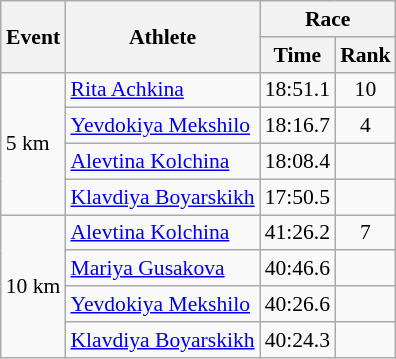<table class="wikitable" border="1" style="font-size:90%">
<tr>
<th rowspan=2>Event</th>
<th rowspan=2>Athlete</th>
<th colspan=2>Race</th>
</tr>
<tr>
<th>Time</th>
<th>Rank</th>
</tr>
<tr>
<td rowspan=4>5 km</td>
<td><a href='#'>Rita Achkina</a></td>
<td align=center>18:51.1</td>
<td align=center>10</td>
</tr>
<tr>
<td><a href='#'>Yevdokiya Mekshilo</a></td>
<td align=center>18:16.7</td>
<td align=center>4</td>
</tr>
<tr>
<td><a href='#'>Alevtina Kolchina</a></td>
<td align=center>18:08.4</td>
<td align=center></td>
</tr>
<tr>
<td><a href='#'>Klavdiya Boyarskikh</a></td>
<td align=center>17:50.5</td>
<td align=center></td>
</tr>
<tr>
<td rowspan=4>10 km</td>
<td><a href='#'>Alevtina Kolchina</a></td>
<td align=center>41:26.2</td>
<td align=center>7</td>
</tr>
<tr>
<td><a href='#'>Mariya Gusakova</a></td>
<td align=center>40:46.6</td>
<td align=center></td>
</tr>
<tr>
<td><a href='#'>Yevdokiya Mekshilo</a></td>
<td align=center>40:26.6</td>
<td align=center></td>
</tr>
<tr>
<td><a href='#'>Klavdiya Boyarskikh</a></td>
<td align=center>40:24.3</td>
<td align=center></td>
</tr>
</table>
